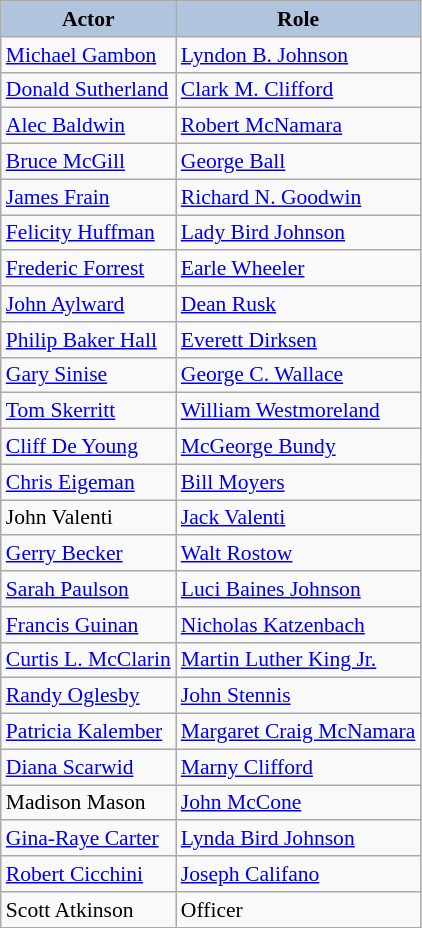<table class="wikitable" style="font-size:90%;">
<tr>
<th style="background:#B0C4DE;">Actor</th>
<th style="background:#B0C4DE;">Role</th>
</tr>
<tr>
<td><a href='#'>Michael Gambon</a></td>
<td><a href='#'>Lyndon B. Johnson</a></td>
</tr>
<tr>
<td><a href='#'>Donald Sutherland</a></td>
<td><a href='#'>Clark M. Clifford</a></td>
</tr>
<tr>
<td><a href='#'>Alec Baldwin</a></td>
<td><a href='#'>Robert McNamara</a></td>
</tr>
<tr>
<td><a href='#'>Bruce McGill</a></td>
<td><a href='#'>George Ball</a></td>
</tr>
<tr>
<td><a href='#'>James Frain</a></td>
<td><a href='#'>Richard N. Goodwin</a></td>
</tr>
<tr>
<td><a href='#'>Felicity Huffman</a></td>
<td><a href='#'>Lady Bird Johnson</a></td>
</tr>
<tr>
<td><a href='#'>Frederic Forrest</a></td>
<td><a href='#'>Earle Wheeler</a></td>
</tr>
<tr>
<td><a href='#'>John Aylward</a></td>
<td><a href='#'>Dean Rusk</a></td>
</tr>
<tr>
<td><a href='#'>Philip Baker Hall</a></td>
<td><a href='#'>Everett Dirksen</a></td>
</tr>
<tr>
<td><a href='#'>Gary Sinise</a></td>
<td valign="top"><a href='#'>George C. Wallace</a></td>
</tr>
<tr>
<td><a href='#'>Tom Skerritt</a></td>
<td><a href='#'>William Westmoreland</a></td>
</tr>
<tr>
<td><a href='#'>Cliff De Young</a></td>
<td><a href='#'>McGeorge Bundy</a></td>
</tr>
<tr>
<td><a href='#'>Chris Eigeman</a></td>
<td><a href='#'>Bill Moyers</a></td>
</tr>
<tr>
<td>John Valenti</td>
<td><a href='#'>Jack Valenti</a></td>
</tr>
<tr>
<td><a href='#'>Gerry Becker</a></td>
<td><a href='#'>Walt Rostow</a></td>
</tr>
<tr>
<td><a href='#'>Sarah Paulson</a></td>
<td><a href='#'>Luci Baines Johnson</a></td>
</tr>
<tr>
<td><a href='#'>Francis Guinan</a></td>
<td><a href='#'>Nicholas Katzenbach</a></td>
</tr>
<tr>
<td><a href='#'>Curtis L. McClarin</a></td>
<td><a href='#'>Martin Luther King Jr.</a></td>
</tr>
<tr>
<td><a href='#'>Randy Oglesby</a></td>
<td><a href='#'>John Stennis</a></td>
</tr>
<tr>
<td><a href='#'>Patricia Kalember</a></td>
<td><a href='#'>Margaret Craig McNamara</a></td>
</tr>
<tr>
<td><a href='#'>Diana Scarwid</a></td>
<td><a href='#'>Marny Clifford</a></td>
</tr>
<tr>
<td>Madison Mason</td>
<td><a href='#'>John McCone</a></td>
</tr>
<tr>
<td><a href='#'>Gina-Raye Carter</a></td>
<td><a href='#'>Lynda Bird Johnson</a></td>
</tr>
<tr>
<td><a href='#'>Robert Cicchini</a></td>
<td><a href='#'>Joseph Califano</a></td>
</tr>
<tr>
<td>Scott Atkinson</td>
<td>Officer</td>
</tr>
</table>
